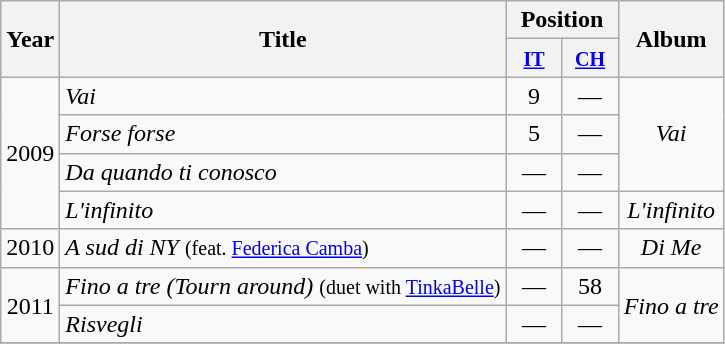<table class="wikitable">
<tr>
<th rowspan="2">Year</th>
<th rowspan="2">Title</th>
<th colspan="2">Position</th>
<th rowspan="2">Album</th>
</tr>
<tr>
<th width="30"><small><a href='#'>IT</a></small></th>
<th width="30"><small><a href='#'>CH</a></small></th>
</tr>
<tr>
<td align="center" rowspan="4">2009</td>
<td><em>Vai</em></td>
<td align="center">9</td>
<td align="center">—</td>
<td align="center" rowspan="3"><em>Vai</em></td>
</tr>
<tr>
<td><em>Forse forse</em></td>
<td align="center">5</td>
<td align="center">—</td>
</tr>
<tr>
<td><em>Da quando ti conosco</em></td>
<td align="center">—</td>
<td align="center">—</td>
</tr>
<tr>
<td><em>L'infinito</em></td>
<td align="center">—</td>
<td align="center">—</td>
<td align="center" rowspan="1"><em>L'infinito</em></td>
</tr>
<tr>
<td align="center" rowspan="1">2010</td>
<td><em>A sud di NY</em> <small>(feat. <a href='#'>Federica Camba</a>)</small></td>
<td align="center">—</td>
<td align="center">—</td>
<td align="center" rowspan="1"><em>Di Me</em></td>
</tr>
<tr>
<td align="center" rowspan="2">2011</td>
<td><em>Fino a tre (Tourn around)</em> <small>(duet with <a href='#'>TinkaBelle</a>)</small></td>
<td align="center">—</td>
<td align="center">58</td>
<td align="center" rowspan="2"><em>Fino a tre</em></td>
</tr>
<tr>
<td><em>Risvegli</em></td>
<td align="center">—</td>
<td align="center">—</td>
</tr>
<tr>
</tr>
</table>
